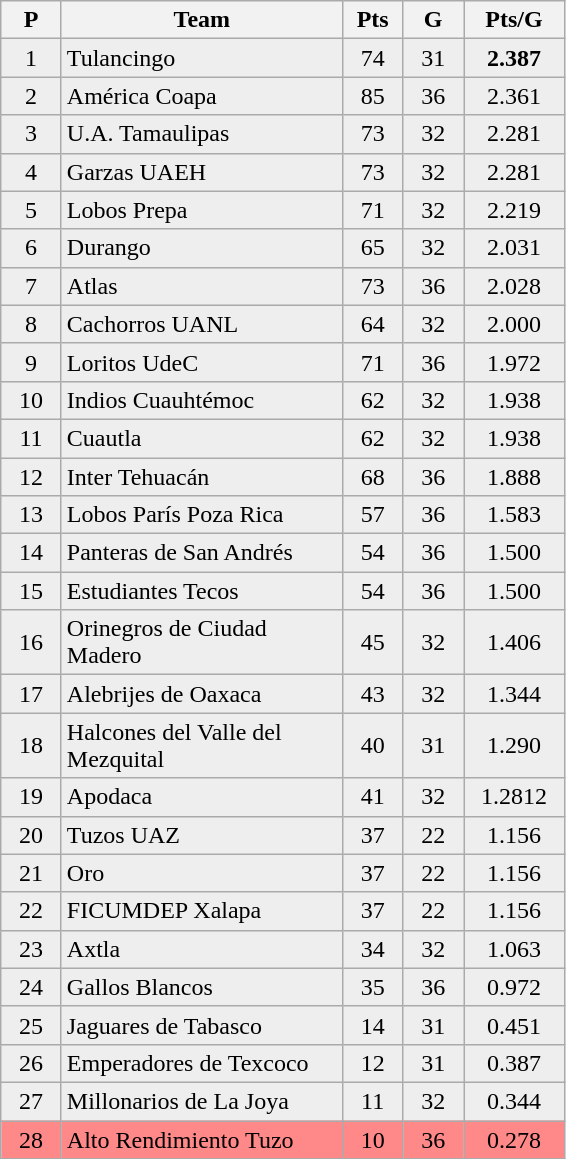<table class="wikitable" style="text-align: center;">
<tr>
<th width=33>P</th>
<th width=180>Team</th>
<th width=33>Pts</th>
<th width=33>G</th>
<th width=60>Pts/G</th>
</tr>
<tr bgcolor=#EEEEEE>
<td>1</td>
<td align=left>Tulancingo</td>
<td>74</td>
<td>31</td>
<td><strong>2.387<em></td>
</tr>
<tr bgcolor=#EEEEEE>
<td>2</td>
<td align=left>América Coapa</td>
<td>85</td>
<td>36</td>
<td></strong>2.361<strong></td>
</tr>
<tr bgcolor=#EEEEEE>
<td>3</td>
<td align=left>U.A. Tamaulipas</td>
<td>73</td>
<td>32</td>
<td></strong>2.281<strong></td>
</tr>
<tr bgcolor=#EEEEEE>
<td>4</td>
<td align=left>Garzas UAEH</td>
<td>73</td>
<td>32</td>
<td></strong>2.281<strong></td>
</tr>
<tr bgcolor=#EEEEEE>
<td>5</td>
<td align=left>Lobos Prepa</td>
<td>71</td>
<td>32</td>
<td></strong>2.219<strong></td>
</tr>
<tr bgcolor=#EEEEEE>
<td>6</td>
<td align=left>Durango</td>
<td>65</td>
<td>32</td>
<td></strong>2.031<strong></td>
</tr>
<tr bgcolor=#EEEEEE>
<td>7</td>
<td align=left>Atlas</td>
<td>73</td>
<td>36</td>
<td></strong>2.028<strong></td>
</tr>
<tr bgcolor=#EEEEEE>
<td>8</td>
<td align=left>Cachorros UANL</td>
<td>64</td>
<td>32</td>
<td></strong>2.000<strong></td>
</tr>
<tr bgcolor=#EEEEEE>
<td>9</td>
<td align=left>Loritos UdeC</td>
<td>71</td>
<td>36</td>
<td></strong>1.972<strong></td>
</tr>
<tr bgcolor=#EEEEEE>
<td>10</td>
<td align=left>Indios Cuauhtémoc</td>
<td>62</td>
<td>32</td>
<td></strong>1.938<strong></td>
</tr>
<tr bgcolor=#EEEEEE>
<td>11</td>
<td align=left>Cuautla</td>
<td>62</td>
<td>32</td>
<td></strong>1.938<strong></td>
</tr>
<tr bgcolor=#EEEEEE>
<td>12</td>
<td align=left>Inter Tehuacán</td>
<td>68</td>
<td>36</td>
<td></strong>1.888<strong></td>
</tr>
<tr bgcolor=#EEEEEE>
<td>13</td>
<td align=left>Lobos París Poza Rica</td>
<td>57</td>
<td>36</td>
<td></strong>1.583<strong></td>
</tr>
<tr bgcolor=#EEEEEE>
<td>14</td>
<td align=left>Panteras de San Andrés</td>
<td>54</td>
<td>36</td>
<td></strong>1.500<strong></td>
</tr>
<tr bgcolor=#EEEEEE>
<td>15</td>
<td align=left>Estudiantes Tecos</td>
<td>54</td>
<td>36</td>
<td></strong>1.500<strong></td>
</tr>
<tr bgcolor=#EEEEEE>
<td>16</td>
<td align=left>Orinegros de Ciudad Madero</td>
<td>45</td>
<td>32</td>
<td></strong>1.406<strong></td>
</tr>
<tr bgcolor=#EEEEEE>
<td>17</td>
<td align=left>Alebrijes de Oaxaca</td>
<td>43</td>
<td>32</td>
<td></strong>1.344<strong></td>
</tr>
<tr bgcolor=#EEEEEE>
<td>18</td>
<td align=left>Halcones del Valle del Mezquital</td>
<td>40</td>
<td>31</td>
<td></strong>1.290<strong></td>
</tr>
<tr bgcolor=#EEEEEE>
<td>19</td>
<td align=left>Apodaca</td>
<td>41</td>
<td>32</td>
<td></strong>1.2812<strong></td>
</tr>
<tr bgcolor=#EEEEEE>
<td>20</td>
<td align=left>Tuzos UAZ</td>
<td>37</td>
<td>22</td>
<td></strong>1.156<strong></td>
</tr>
<tr bgcolor=#EEEEEE>
<td>21</td>
<td align=left>Oro</td>
<td>37</td>
<td>22</td>
<td></strong>1.156<strong></td>
</tr>
<tr bgcolor=#EEEEEE>
<td>22</td>
<td align=left>FICUMDEP Xalapa</td>
<td>37</td>
<td>22</td>
<td></strong>1.156<strong></td>
</tr>
<tr bgcolor=#EEEEEE>
<td>23</td>
<td align=left>Axtla</td>
<td>34</td>
<td>32</td>
<td></strong>1.063<strong></td>
</tr>
<tr bgcolor=#EEEEEE>
<td>24</td>
<td align=left>Gallos Blancos</td>
<td>35</td>
<td>36</td>
<td></strong>0.972<strong></td>
</tr>
<tr bgcolor=#EEEEEE>
<td>25</td>
<td align=left>Jaguares de Tabasco</td>
<td>14</td>
<td>31</td>
<td></strong>0.451<strong></td>
</tr>
<tr bgcolor=#EEEEEE>
<td>26</td>
<td align=left>Emperadores de Texcoco</td>
<td>12</td>
<td>31</td>
<td></strong>0.387<strong></td>
</tr>
<tr bgcolor=#EEEEEE>
<td>27</td>
<td align=left>Millonarios de La Joya</td>
<td>11</td>
<td>32</td>
<td></strong>0.344<strong></td>
</tr>
<tr bgcolor=#FF8888>
<td>28</td>
<td align=left>Alto Rendimiento Tuzo</td>
<td>10</td>
<td>36</td>
<td></strong>0.278<strong></td>
</tr>
</table>
